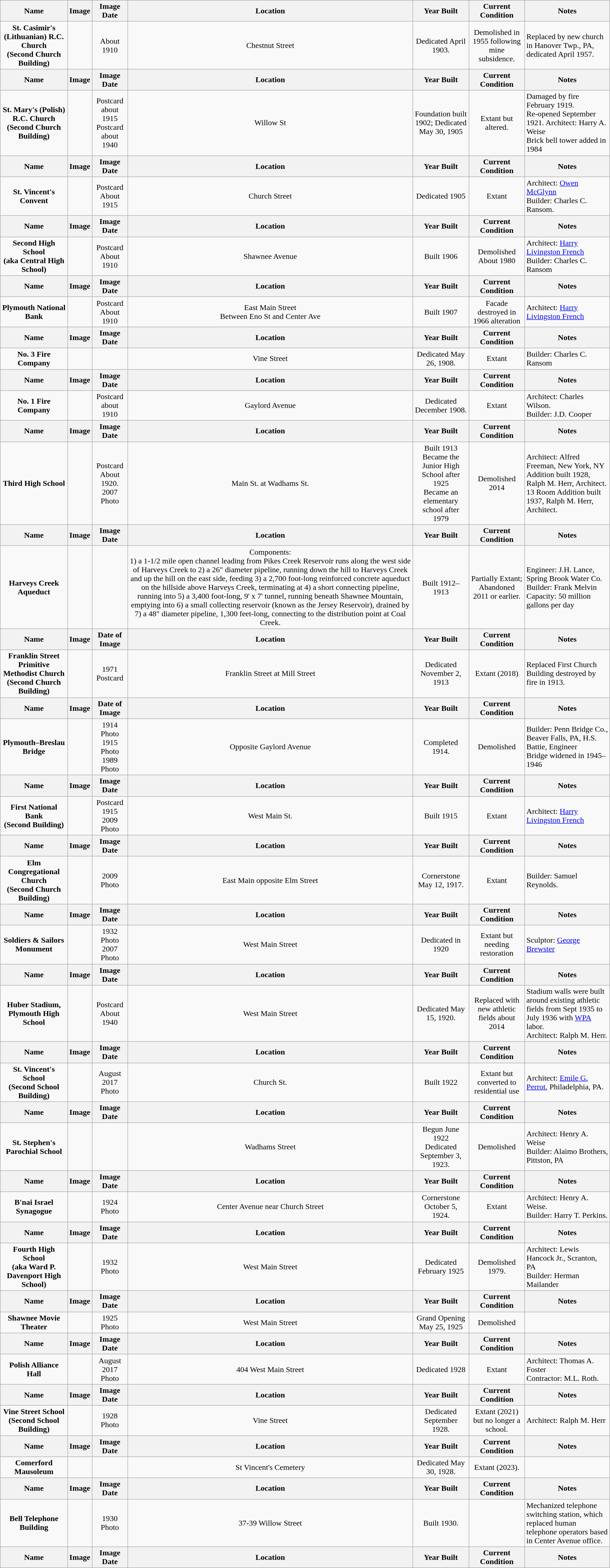<table class="wikitable sortable">
<tr>
<th class="unsortable">Name</th>
<th class="unsortable">Image</th>
<th class="unsortable">Image Date</th>
<th class="unsortable">Location</th>
<th class="unsortable">Year Built</th>
<th class="unsortable">Current Condition</th>
<th class="unsortable">Notes</th>
</tr>
<tr>
<td align=center><strong>St. Casimir's (Lithuanian) R.C. Church</strong><br><strong>(Second Church Building)</strong></td>
<td></td>
<td align=center>About 1910</td>
<td align=center>Chestnut Street</td>
<td align=center>Dedicated April 1903.</td>
<td align=center>Demolished in 1955 following mine subsidence.</td>
<td align=left>Replaced by new church in Hanover Twp., PA, dedicated April 1957.</td>
</tr>
<tr>
<th class="unsortable">Name</th>
<th class="unsortable">Image</th>
<th class="unsortable">Image Date</th>
<th class="unsortable">Location</th>
<th class="unsortable">Year Built</th>
<th class="unsortable">Current Condition</th>
<th class="unsortable">Notes</th>
</tr>
<tr>
<td align=center><strong>St. Mary's (Polish) R.C. Church</strong><br><strong>(Second Church Building)</strong></td>
<td><br></td>
<td align=center>Postcard about 1915<br>Postcard about 1940</td>
<td align=center>Willow St</td>
<td align=center>Foundation built 1902; Dedicated May 30, 1905</td>
<td align=center>Extant but altered.</td>
<td align=left>Damaged by fire February 1919.<br>Re-opened September 1921.
Architect: Harry A. Weise<br>Brick bell tower added in 1984</td>
</tr>
<tr>
<th class="unsortable">Name</th>
<th class="unsortable">Image</th>
<th class="unsortable">Image Date</th>
<th class="unsortable">Location</th>
<th class="unsortable">Year Built</th>
<th class="unsortable">Current Condition</th>
<th class="unsortable">Notes</th>
</tr>
<tr>
<td align=center><strong>St. Vincent's Convent</strong></td>
<td></td>
<td align=center>Postcard About 1915</td>
<td align=center>Church Street</td>
<td align=center>Dedicated 1905</td>
<td align=center>Extant</td>
<td align=left>Architect: <a href='#'>Owen McGlynn</a><br>Builder: Charles C. Ransom.</td>
</tr>
<tr>
<th class="unsortable">Name</th>
<th class="unsortable">Image</th>
<th class="unsortable">Image Date</th>
<th class="unsortable">Location</th>
<th class="unsortable">Year Built</th>
<th class="unsortable">Current Condition</th>
<th class="unsortable">Notes</th>
</tr>
<tr>
<td align=center><strong>Second High School</strong><br><strong>(aka Central High School)</strong></td>
<td></td>
<td align=center>Postcard About 1910</td>
<td align=center>Shawnee Avenue</td>
<td align=center>Built 1906</td>
<td align=center>Demolished About 1980</td>
<td align=left>Architect: <a href='#'>Harry Livingston French</a><br>Builder: Charles C. Ransom</td>
</tr>
<tr>
<th class="unsortable">Name</th>
<th class="unsortable">Image</th>
<th class="unsortable">Image Date</th>
<th class="unsortable">Location</th>
<th class="unsortable">Year Built</th>
<th class="unsortable">Current Condition</th>
<th class="unsortable">Notes</th>
</tr>
<tr>
<td align=center><strong>Plymouth National Bank</strong></td>
<td></td>
<td align=center>Postcard About 1910</td>
<td align=center>East Main Street<br>Between Eno St and Center Ave</td>
<td align=center>Built 1907</td>
<td align=center>Facade destroyed in 1966 alteration</td>
<td align=left>Architect: <a href='#'>Harry Livingston French</a></td>
</tr>
<tr>
<th class="unsortable">Name</th>
<th class="unsortable">Image</th>
<th class="unsortable">Image Date</th>
<th class="unsortable">Location</th>
<th class="unsortable">Year Built</th>
<th class="unsortable">Current Condition</th>
<th class="unsortable">Notes</th>
</tr>
<tr>
<td align=center><strong>No. 3 Fire Company</strong></td>
<td></td>
<td align=center></td>
<td align=center>Vine Street</td>
<td align=center>Dedicated May 26, 1908.</td>
<td align=center>Extant</td>
<td align=left>Builder: Charles C. Ransom</td>
</tr>
<tr>
<th class="unsortable">Name</th>
<th class="unsortable">Image</th>
<th class="unsortable">Image Date</th>
<th class="unsortable">Location</th>
<th class="unsortable">Year Built</th>
<th class="unsortable">Current Condition</th>
<th class="unsortable">Notes</th>
</tr>
<tr>
<td align=center><strong>No. 1 Fire Company</strong></td>
<td></td>
<td align=center>Postcard about 1910</td>
<td align=center>Gaylord Avenue</td>
<td align=center>Dedicated December 1908.</td>
<td align=center>Extant</td>
<td align=left>Architect: Charles Wilson.<br>Builder: J.D. Cooper</td>
</tr>
<tr>
<th class="unsortable">Name</th>
<th class="unsortable">Image</th>
<th class="unsortable">Image Date</th>
<th class="unsortable">Location</th>
<th class="unsortable">Year Built</th>
<th class="unsortable">Current Condition</th>
<th class="unsortable">Notes</th>
</tr>
<tr>
<td align=center><strong>Third High School</strong></td>
<td><br></td>
<td align=center>Postcard About 1920.<br>2007 Photo</td>
<td align=center>Main St. at Wadhams St.</td>
<td align=center>Built 1913<br>Became the Junior High School after 1925<br>Became an elementary school after 1979</td>
<td align=center>Demolished 2014</td>
<td align=left>Architect: Alfred Freeman, New York, NY<br>Addition built 1928, Ralph M. Herr, Architect.<br>13 Room Addition built 1937, Ralph M. Herr, Architect.</td>
</tr>
<tr>
<th class="unsortable">Name</th>
<th class="unsortable">Image</th>
<th class="unsortable">Image Date</th>
<th class="unsortable">Location</th>
<th class="unsortable">Year Built</th>
<th class="unsortable">Current Condition</th>
<th class="unsortable">Notes</th>
</tr>
<tr>
<td align=center><strong>Harveys Creek Aqueduct</strong></td>
<td></td>
<td align=center></td>
<td align=center>Components:<br>1) a 1-1/2 mile open channel leading from Pikes Creek Reservoir runs along the west side of Harveys Creek to 
2) a 26" diameter pipeline, running down the hill to Harveys Creek and up the hill on the east side, feeding 
3) a 2,700 foot-long reinforced concrete aqueduct on the hillside above Harveys Creek, terminating at 
4) a short connecting pipeline, running into 
5) a 3,400 foot-long, 9' x 7' tunnel, running beneath Shawnee Mountain, emptying into 
6) a small collecting reservoir (known as the Jersey Reservoir), drained by 
7) a 48" diameter pipeline, 1,300 feet-long, connecting to the distribution point at Coal Creek.</td>
<td align=center>Built 1912–1913</td>
<td align=center>Partially Extant; Abandoned 2011 or earlier.</td>
<td align=left>Engineer: J.H. Lance, Spring Brook Water Co.<br>Builder: Frank Melvin<br>Capacity: 50 million gallons per day</td>
</tr>
<tr>
<th class="unsortable">Name</th>
<th class="unsortable">Image</th>
<th class="unsortable">Date of Image</th>
<th class="unsortable">Location</th>
<th class="unsortable">Year Built</th>
<th class="unsortable">Current Condition</th>
<th class="unsortable">Notes</th>
</tr>
<tr>
<td align=center><strong>Franklin Street Primitive Methodist Church</strong><br><strong>(Second Church Building)</strong></td>
<td></td>
<td align=center>1971 Postcard</td>
<td align=center>Franklin Street at Mill Street</td>
<td align=center>Dedicated November 2, 1913</td>
<td align=center>Extant (2018)</td>
<td align=left>Replaced First Church Building destroyed by fire in 1913.</td>
</tr>
<tr>
<th class="unsortable">Name</th>
<th class="unsortable">Image</th>
<th class="unsortable">Date of Image</th>
<th class="unsortable">Location</th>
<th class="unsortable">Year Built</th>
<th class="unsortable">Current Condition</th>
<th class="unsortable">Notes</th>
</tr>
<tr>
<td align=center><strong>Plymouth–Breslau Bridge</strong></td>
<td><br><br></td>
<td align=center>1914 Photo<br>1915 Photo<br>1989 Photo</td>
<td align=center>Opposite Gaylord Avenue</td>
<td align=center>Completed 1914.</td>
<td align=center>Demolished</td>
<td align=left>Builder: Penn Bridge Co., Beaver Falls, PA, H.S. Battie, Engineer<br>Bridge widened in 1945–1946</td>
</tr>
<tr>
<th class="unsortable">Name</th>
<th class="unsortable">Image</th>
<th class="unsortable">Image Date</th>
<th class="unsortable">Location</th>
<th class="unsortable">Year Built</th>
<th class="unsortable">Current Condition</th>
<th class="unsortable">Notes</th>
</tr>
<tr>
<td align=center><strong>First National Bank</strong><br><strong>(Second Building)</strong></td>
<td><br></td>
<td align=center>Postcard 1915<br>2009 Photo</td>
<td align=center>West Main St.</td>
<td align=center>Built 1915</td>
<td align=center>Extant</td>
<td align=left>Architect: <a href='#'>Harry Livingston French</a></td>
</tr>
<tr>
<th class="unsortable">Name</th>
<th class="unsortable">Image</th>
<th class="unsortable">Image Date</th>
<th class="unsortable">Location</th>
<th class="unsortable">Year Built</th>
<th class="unsortable">Current Condition</th>
<th class="unsortable">Notes</th>
</tr>
<tr>
<td align=center><strong>Elm Congregational Church</strong><br><strong>(Second Church Building)</strong></td>
<td></td>
<td align=center>2009 Photo</td>
<td align=center>East Main opposite Elm Street</td>
<td align=center>Cornerstone May 12, 1917.</td>
<td align=center>Extant</td>
<td align=left>Builder: Samuel Reynolds.</td>
</tr>
<tr>
<th class="unsortable">Name</th>
<th class="unsortable">Image</th>
<th class="unsortable">Image Date</th>
<th class="unsortable">Location</th>
<th class="unsortable">Year Built</th>
<th class="unsortable">Current Condition</th>
<th class="unsortable">Notes</th>
</tr>
<tr>
<td align=center><strong>Soldiers & Sailors Monument</strong></td>
<td><br></td>
<td align=center>1932 Photo<br>2007 Photo</td>
<td align=center>West Main Street</td>
<td align=center>Dedicated in 1920</td>
<td align=center>Extant but needing restoration</td>
<td align=left>Sculptor: <a href='#'>George Brewster</a></td>
</tr>
<tr>
<th class="unsortable">Name</th>
<th class="unsortable">Image</th>
<th class="unsortable">Image Date</th>
<th class="unsortable">Location</th>
<th class="unsortable">Year Built</th>
<th class="unsortable">Current Condition</th>
<th class="unsortable">Notes</th>
</tr>
<tr>
<td align=center><strong>Huber Stadium, Plymouth High School</strong></td>
<td></td>
<td align=center>Postcard About 1940</td>
<td align=center>West Main Street</td>
<td align=center>Dedicated May 15, 1920.</td>
<td align=center>Replaced with new athletic fields about 2014</td>
<td align=left>Stadium walls were built around existing athletic fields from Sept 1935 to July 1936 with <a href='#'>WPA</a> labor.<br>Architect: Ralph M. Herr.</td>
</tr>
<tr>
<th class="unsortable">Name</th>
<th class="unsortable">Image</th>
<th class="unsortable">Image Date</th>
<th class="unsortable">Location</th>
<th class="unsortable">Year Built</th>
<th class="unsortable">Current Condition</th>
<th class="unsortable">Notes</th>
</tr>
<tr>
<td align=center><strong>St. Vincent's School</strong><br><strong>(Second School Building)</strong></td>
<td></td>
<td align=center>August 2017 Photo</td>
<td align=center>Church St.</td>
<td align=center>Built 1922</td>
<td align=center>Extant but converted to residential use</td>
<td align=left>Architect: <a href='#'>Emile G. Perrot</a>, Philadelphia, PA.</td>
</tr>
<tr>
<th class="unsortable">Name</th>
<th class="unsortable">Image</th>
<th class="unsortable">Image Date</th>
<th class="unsortable">Location</th>
<th class="unsortable">Year Built</th>
<th class="unsortable">Current Condition</th>
<th class="unsortable">Notes</th>
</tr>
<tr>
<td align=center><strong>St. Stephen's Parochial School</strong></td>
<td></td>
<td align=center></td>
<td align=center>Wadhams Street</td>
<td align=center>Begun June 1922<br>Dedicated September 3, 1923.</td>
<td align=center>Demolished</td>
<td align=left>Architect: Henry A. Weise<br>Builder: Alaimo Brothers, Pittston, PA</td>
</tr>
<tr>
<th class="unsortable">Name</th>
<th class="unsortable">Image</th>
<th class="unsortable">Image Date</th>
<th class="unsortable">Location</th>
<th class="unsortable">Year Built</th>
<th class="unsortable">Current Condition</th>
<th class="unsortable">Notes</th>
</tr>
<tr>
<td align=center><strong>B'nai Israel Synagogue</strong></td>
<td></td>
<td align=center>1924 Photo</td>
<td align=center>Center Avenue near Church Street</td>
<td align=center>Cornerstone October 5, 1924.</td>
<td align=center>Extant</td>
<td align=left>Architect: Henry A. Weise.<br>Builder: Harry T. Perkins.</td>
</tr>
<tr>
<th class="unsortable">Name</th>
<th class="unsortable">Image</th>
<th class="unsortable">Image Date</th>
<th class="unsortable">Location</th>
<th class="unsortable">Year Built</th>
<th class="unsortable">Current Condition</th>
<th class="unsortable">Notes</th>
</tr>
<tr>
<td align=center><strong>Fourth High School</strong><br><strong>(aka Ward P. Davenport High School)</strong></td>
<td></td>
<td align=center>1932 Photo</td>
<td align=center>West Main Street</td>
<td align=center>Dedicated February 1925</td>
<td align=center>Demolished 1979.</td>
<td align=left>Architect: Lewis Hancock Jr., Scranton, PA<br>Builder: Herman Mailander</td>
</tr>
<tr>
<th class="unsortable">Name</th>
<th class="unsortable">Image</th>
<th class="unsortable">Image Date</th>
<th class="unsortable">Location</th>
<th class="unsortable">Year Built</th>
<th class="unsortable">Current Condition</th>
<th class="unsortable">Notes</th>
</tr>
<tr>
<td align=center><strong>Shawnee Movie Theater</strong></td>
<td></td>
<td align=center>1925 Photo</td>
<td align=center>West Main Street</td>
<td align=center>Grand Opening May 25, 1925</td>
<td align=center>Demolished</td>
<td align=left></td>
</tr>
<tr>
<th class="unsortable">Name</th>
<th class="unsortable">Image</th>
<th class="unsortable">Image Date</th>
<th class="unsortable">Location</th>
<th class="unsortable">Year Built</th>
<th class="unsortable">Current Condition</th>
<th class="unsortable">Notes</th>
</tr>
<tr>
<td align=center><strong>Polish Alliance Hall</strong></td>
<td></td>
<td align=center>August 2017 Photo</td>
<td align=center>404 West Main Street</td>
<td align=center>Dedicated 1928</td>
<td align=center>Extant</td>
<td align=left>Architect: Thomas A. Foster<br>Contractor: M.L. Roth.</td>
</tr>
<tr>
<th class="unsortable">Name</th>
<th class="unsortable">Image</th>
<th class="unsortable">Image Date</th>
<th class="unsortable">Location</th>
<th class="unsortable">Year Built</th>
<th class="unsortable">Current Condition</th>
<th class="unsortable">Notes</th>
</tr>
<tr>
<td align=center><strong>Vine Street School</strong><br><strong>(Second School Building)</strong></td>
<td></td>
<td align=center>1928 Photo</td>
<td align=center>Vine Street</td>
<td align=center>Dedicated September 1928.</td>
<td align=center>Extant (2021) but no longer a school.</td>
<td align=left>Architect: Ralph M. Herr</td>
</tr>
<tr>
<th class="unsortable">Name</th>
<th class="unsortable">Image</th>
<th class="unsortable">Image Date</th>
<th class="unsortable">Location</th>
<th class="unsortable">Year Built</th>
<th class="unsortable">Current Condition</th>
<th class="unsortable">Notes</th>
</tr>
<tr>
<td align=center><strong>Comerford Mausoleum</strong></td>
<td align=center></td>
<td align=center></td>
<td align=center>St Vincent's Cemetery</td>
<td align=center>Dedicated May 30, 1928.</td>
<td align=center>Extant (2023).</td>
<td align=left></td>
</tr>
<tr>
<th class="unsortable">Name</th>
<th class="unsortable">Image</th>
<th class="unsortable">Image Date</th>
<th class="unsortable">Location</th>
<th class="unsortable">Year Built</th>
<th class="unsortable">Current Condition</th>
<th class="unsortable">Notes</th>
</tr>
<tr>
<td align=center><strong>Bell Telephone Building</strong></td>
<td></td>
<td align=center>1930 Photo</td>
<td align=center>37-39 Willow Street</td>
<td align=center>Built 1930.</td>
<td align=center></td>
<td align=left>Mechanized telephone switching station, which replaced human telephone operators based in Center Avenue office.</td>
</tr>
<tr>
<th class="unsortable">Name</th>
<th class="unsortable">Image</th>
<th class="unsortable">Image Date</th>
<th class="unsortable">Location</th>
<th class="unsortable">Year Built</th>
<th class="unsortable">Current Condition</th>
<th class="unsortable">Notes</th>
</tr>
</table>
